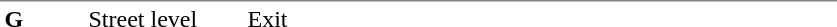<table table border=0 cellspacing=0 cellpadding=3>
<tr>
<td style="border-top:solid 1px gray;" width=50 valign=top><strong>G</strong></td>
<td style="border-top:solid 1px gray;" width=100 valign=top>Street level</td>
<td style="border-top:solid 1px gray;" width=390 valign=top>Exit</td>
</tr>
</table>
